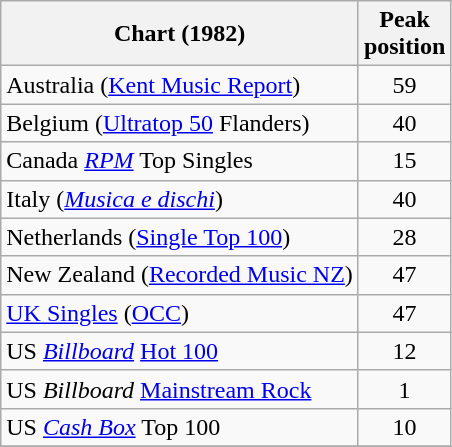<table class="wikitable sortable">
<tr>
<th>Chart (1982)</th>
<th>Peak<br>position</th>
</tr>
<tr>
<td>Australia (<a href='#'>Kent Music Report</a>)</td>
<td style="text-align:center;">59</td>
</tr>
<tr>
<td>Belgium (<a href='#'>Ultratop 50</a> Flanders)</td>
<td style="text-align:center;">40</td>
</tr>
<tr>
<td>Canada <em><a href='#'>RPM</a></em> Top Singles</td>
<td style="text-align:center;">15</td>
</tr>
<tr>
<td>Italy (<em><a href='#'>Musica e dischi</a></em>)</td>
<td style="text-align:center;">40</td>
</tr>
<tr>
<td>Netherlands (<a href='#'>Single Top 100</a>)</td>
<td style="text-align:center;">28</td>
</tr>
<tr>
<td>New Zealand (<a href='#'>Recorded Music NZ</a>)</td>
<td style="text-align:center;">47</td>
</tr>
<tr>
<td><a href='#'>UK Singles</a> (<a href='#'>OCC</a>)</td>
<td style="text-align:center;">47</td>
</tr>
<tr>
<td>US <em><a href='#'>Billboard</a></em> <a href='#'>Hot 100</a></td>
<td style="text-align:center;">12</td>
</tr>
<tr>
<td>US <em>Billboard</em> <a href='#'>Mainstream Rock</a></td>
<td style="text-align:center;">1</td>
</tr>
<tr>
<td>US <a href='#'><em>Cash Box</em></a> Top 100</td>
<td align="center">10</td>
</tr>
<tr>
</tr>
</table>
